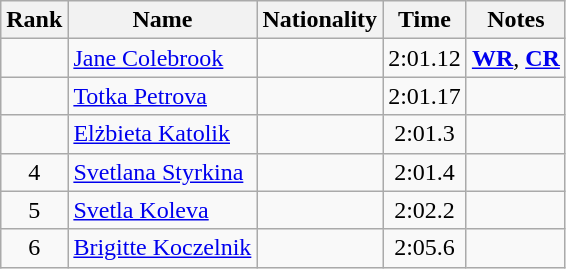<table class="wikitable sortable" style="text-align:center">
<tr>
<th>Rank</th>
<th>Name</th>
<th>Nationality</th>
<th>Time</th>
<th>Notes</th>
</tr>
<tr>
<td></td>
<td align="left"><a href='#'>Jane Colebrook</a></td>
<td align=left></td>
<td>2:01.12</td>
<td><strong><a href='#'>WR</a></strong>, <strong><a href='#'>CR</a></strong></td>
</tr>
<tr>
<td></td>
<td align="left"><a href='#'>Totka Petrova</a></td>
<td align=left></td>
<td>2:01.17</td>
<td></td>
</tr>
<tr>
<td></td>
<td align="left"><a href='#'>Elżbieta Katolik</a></td>
<td align=left></td>
<td>2:01.3</td>
<td></td>
</tr>
<tr>
<td>4</td>
<td align="left"><a href='#'>Svetlana Styrkina</a></td>
<td align=left></td>
<td>2:01.4</td>
<td></td>
</tr>
<tr>
<td>5</td>
<td align="left"><a href='#'>Svetla Koleva</a></td>
<td align=left></td>
<td>2:02.2</td>
<td></td>
</tr>
<tr>
<td>6</td>
<td align="left"><a href='#'>Brigitte Koczelnik</a></td>
<td align=left></td>
<td>2:05.6</td>
<td></td>
</tr>
</table>
